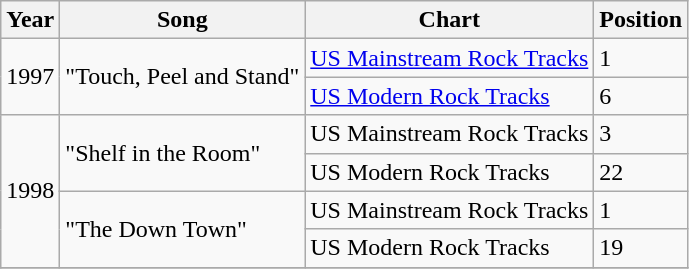<table class="wikitable">
<tr>
<th>Year</th>
<th>Song</th>
<th>Chart</th>
<th>Position</th>
</tr>
<tr>
<td rowspan="2">1997</td>
<td rowspan="2">"Touch, Peel and Stand"</td>
<td><a href='#'>US Mainstream Rock Tracks</a></td>
<td>1</td>
</tr>
<tr>
<td><a href='#'>US Modern Rock Tracks</a></td>
<td>6</td>
</tr>
<tr>
<td rowspan="4">1998</td>
<td rowspan="2">"Shelf in the Room"</td>
<td>US Mainstream Rock Tracks</td>
<td>3</td>
</tr>
<tr>
<td>US Modern Rock Tracks</td>
<td>22</td>
</tr>
<tr>
<td rowspan="2">"The Down Town"</td>
<td>US Mainstream Rock Tracks</td>
<td>1</td>
</tr>
<tr>
<td>US Modern Rock Tracks</td>
<td>19</td>
</tr>
<tr>
</tr>
</table>
